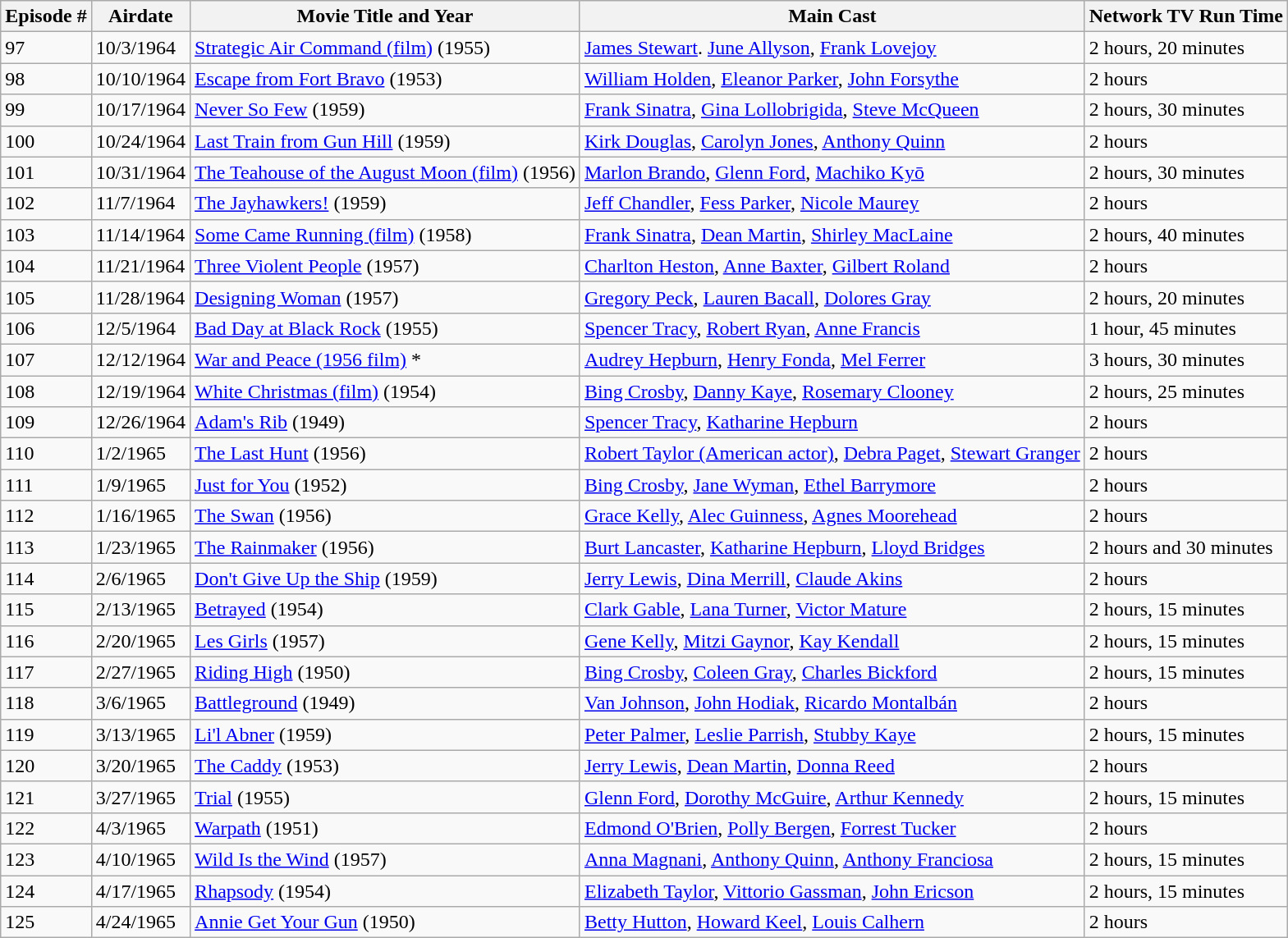<table class="wikitable">
<tr>
<th>Episode #</th>
<th>Airdate</th>
<th>Movie Title and Year</th>
<th>Main Cast</th>
<th>Network TV Run Time</th>
</tr>
<tr>
<td>97</td>
<td>10/3/1964</td>
<td><a href='#'>Strategic Air Command (film)</a> (1955)</td>
<td><a href='#'>James Stewart</a>. <a href='#'>June Allyson</a>, <a href='#'>Frank Lovejoy</a></td>
<td>2 hours, 20 minutes</td>
</tr>
<tr>
<td>98</td>
<td>10/10/1964</td>
<td><a href='#'>Escape from Fort Bravo</a> (1953)</td>
<td><a href='#'>William Holden</a>, <a href='#'>Eleanor Parker</a>, <a href='#'>John Forsythe</a></td>
<td>2 hours</td>
</tr>
<tr>
<td>99</td>
<td>10/17/1964</td>
<td><a href='#'>Never So Few</a> (1959)</td>
<td><a href='#'>Frank Sinatra</a>, <a href='#'>Gina Lollobrigida</a>, <a href='#'>Steve McQueen</a></td>
<td>2 hours, 30 minutes</td>
</tr>
<tr>
<td>100</td>
<td>10/24/1964</td>
<td><a href='#'>Last Train from Gun Hill</a> (1959)</td>
<td><a href='#'>Kirk Douglas</a>, <a href='#'>Carolyn Jones</a>, <a href='#'>Anthony Quinn</a></td>
<td>2 hours</td>
</tr>
<tr>
<td>101</td>
<td>10/31/1964</td>
<td><a href='#'>The Teahouse of the August Moon (film)</a> (1956)</td>
<td><a href='#'>Marlon Brando</a>, <a href='#'>Glenn Ford</a>, <a href='#'>Machiko Kyō</a></td>
<td>2 hours, 30 minutes</td>
</tr>
<tr>
<td>102</td>
<td>11/7/1964</td>
<td><a href='#'>The Jayhawkers!</a> (1959)</td>
<td><a href='#'>Jeff Chandler</a>, <a href='#'>Fess Parker</a>, <a href='#'>Nicole Maurey</a></td>
<td>2 hours</td>
</tr>
<tr>
<td>103</td>
<td>11/14/1964</td>
<td><a href='#'>Some Came Running (film)</a> (1958)</td>
<td><a href='#'>Frank Sinatra</a>, <a href='#'>Dean Martin</a>, <a href='#'>Shirley MacLaine</a></td>
<td>2 hours, 40 minutes</td>
</tr>
<tr>
<td>104</td>
<td>11/21/1964</td>
<td><a href='#'>Three Violent People</a> (1957)</td>
<td><a href='#'>Charlton Heston</a>, <a href='#'>Anne Baxter</a>, <a href='#'>Gilbert Roland</a></td>
<td>2 hours</td>
</tr>
<tr>
<td>105</td>
<td>11/28/1964</td>
<td><a href='#'>Designing Woman</a> (1957)</td>
<td><a href='#'>Gregory Peck</a>, <a href='#'>Lauren Bacall</a>, <a href='#'>Dolores Gray</a></td>
<td>2 hours, 20 minutes</td>
</tr>
<tr>
<td>106</td>
<td>12/5/1964</td>
<td><a href='#'>Bad Day at Black Rock</a> (1955)</td>
<td><a href='#'>Spencer Tracy</a>, <a href='#'>Robert Ryan</a>, <a href='#'>Anne Francis</a></td>
<td>1 hour, 45 minutes</td>
</tr>
<tr>
<td>107</td>
<td>12/12/1964</td>
<td><a href='#'>War and Peace (1956 film)</a> *</td>
<td><a href='#'>Audrey Hepburn</a>, <a href='#'>Henry Fonda</a>, <a href='#'>Mel Ferrer</a></td>
<td>3 hours, 30 minutes</td>
</tr>
<tr>
<td>108</td>
<td>12/19/1964</td>
<td><a href='#'>White Christmas (film)</a> (1954)</td>
<td><a href='#'>Bing Crosby</a>, <a href='#'>Danny Kaye</a>, <a href='#'>Rosemary Clooney</a></td>
<td>2 hours, 25 minutes</td>
</tr>
<tr>
<td>109</td>
<td>12/26/1964</td>
<td><a href='#'>Adam's Rib</a> (1949)</td>
<td><a href='#'>Spencer Tracy</a>, <a href='#'>Katharine Hepburn</a></td>
<td>2 hours</td>
</tr>
<tr>
<td>110</td>
<td>1/2/1965</td>
<td><a href='#'>The Last Hunt</a> (1956)</td>
<td><a href='#'>Robert Taylor (American actor)</a>, <a href='#'>Debra Paget</a>, <a href='#'>Stewart Granger</a></td>
<td>2 hours</td>
</tr>
<tr>
<td>111</td>
<td>1/9/1965</td>
<td><a href='#'>Just for You</a> (1952)</td>
<td><a href='#'>Bing Crosby</a>, <a href='#'>Jane Wyman</a>, <a href='#'>Ethel Barrymore</a></td>
<td>2 hours</td>
</tr>
<tr>
<td>112</td>
<td>1/16/1965</td>
<td><a href='#'>The Swan</a> (1956)</td>
<td><a href='#'>Grace Kelly</a>, <a href='#'>Alec Guinness</a>, <a href='#'>Agnes Moorehead</a></td>
<td>2 hours</td>
</tr>
<tr>
<td>113</td>
<td>1/23/1965</td>
<td><a href='#'>The Rainmaker</a> (1956)</td>
<td><a href='#'>Burt Lancaster</a>, <a href='#'>Katharine Hepburn</a>, <a href='#'>Lloyd Bridges</a></td>
<td>2 hours and 30 minutes</td>
</tr>
<tr>
<td>114</td>
<td>2/6/1965</td>
<td><a href='#'>Don't Give Up the Ship</a> (1959)</td>
<td><a href='#'>Jerry Lewis</a>, <a href='#'>Dina Merrill</a>, <a href='#'>Claude Akins</a></td>
<td>2 hours</td>
</tr>
<tr>
<td>115</td>
<td>2/13/1965</td>
<td><a href='#'>Betrayed</a> (1954)</td>
<td><a href='#'>Clark Gable</a>, <a href='#'>Lana Turner</a>, <a href='#'>Victor Mature</a></td>
<td>2 hours, 15 minutes</td>
</tr>
<tr>
<td>116</td>
<td>2/20/1965</td>
<td><a href='#'>Les Girls</a> (1957)</td>
<td><a href='#'>Gene Kelly</a>, <a href='#'>Mitzi Gaynor</a>, <a href='#'>Kay Kendall</a></td>
<td>2 hours, 15 minutes</td>
</tr>
<tr>
<td>117</td>
<td>2/27/1965</td>
<td><a href='#'>Riding High</a> (1950)</td>
<td><a href='#'>Bing Crosby</a>, <a href='#'>Coleen Gray</a>, <a href='#'>Charles Bickford</a></td>
<td>2 hours, 15 minutes</td>
</tr>
<tr>
<td>118</td>
<td>3/6/1965</td>
<td><a href='#'>Battleground</a> (1949)</td>
<td><a href='#'>Van Johnson</a>, <a href='#'>John Hodiak</a>, <a href='#'>Ricardo Montalbán</a></td>
<td>2 hours</td>
</tr>
<tr>
<td>119</td>
<td>3/13/1965</td>
<td><a href='#'>Li'l Abner</a> (1959)</td>
<td><a href='#'>Peter Palmer</a>, <a href='#'>Leslie Parrish</a>, <a href='#'>Stubby Kaye</a></td>
<td>2 hours, 15 minutes</td>
</tr>
<tr>
<td>120</td>
<td>3/20/1965</td>
<td><a href='#'>The Caddy</a> (1953)</td>
<td><a href='#'>Jerry Lewis</a>, <a href='#'>Dean Martin</a>, <a href='#'>Donna Reed</a></td>
<td>2 hours</td>
</tr>
<tr>
<td>121</td>
<td>3/27/1965</td>
<td><a href='#'>Trial</a> (1955)</td>
<td><a href='#'>Glenn Ford</a>, <a href='#'>Dorothy McGuire</a>, <a href='#'>Arthur Kennedy</a></td>
<td>2 hours, 15 minutes</td>
</tr>
<tr>
<td>122</td>
<td>4/3/1965</td>
<td><a href='#'>Warpath</a> (1951)</td>
<td><a href='#'>Edmond O'Brien</a>, <a href='#'>Polly Bergen</a>, <a href='#'>Forrest Tucker</a></td>
<td>2 hours</td>
</tr>
<tr>
<td>123</td>
<td>4/10/1965</td>
<td><a href='#'>Wild Is the Wind</a> (1957)</td>
<td><a href='#'>Anna Magnani</a>, <a href='#'>Anthony Quinn</a>, <a href='#'>Anthony Franciosa</a></td>
<td>2 hours, 15 minutes</td>
</tr>
<tr>
<td>124</td>
<td>4/17/1965</td>
<td><a href='#'>Rhapsody</a> (1954)</td>
<td><a href='#'>Elizabeth Taylor</a>, <a href='#'>Vittorio Gassman</a>, <a href='#'>John Ericson</a></td>
<td>2 hours, 15 minutes</td>
</tr>
<tr>
<td>125</td>
<td>4/24/1965</td>
<td><a href='#'>Annie Get Your Gun</a> (1950)</td>
<td><a href='#'>Betty Hutton</a>, <a href='#'>Howard Keel</a>, <a href='#'>Louis Calhern</a></td>
<td>2 hours</td>
</tr>
</table>
